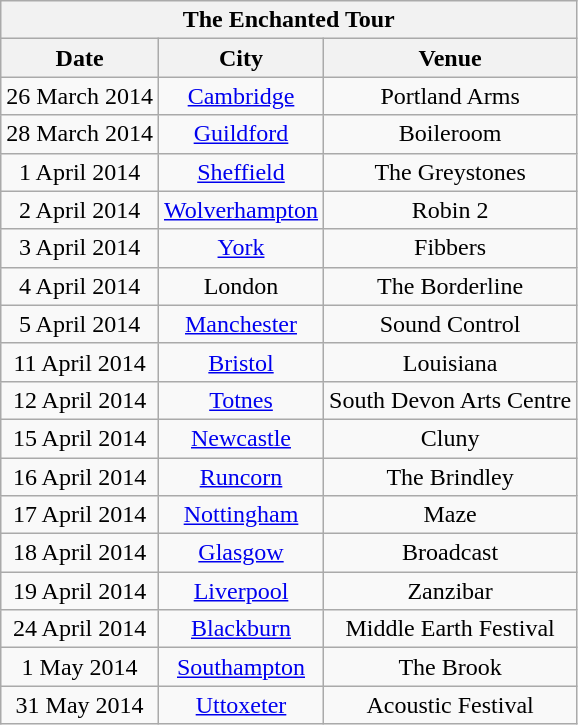<table class="wikitable" style="text-align:center;">
<tr>
<th colspan=4>The Enchanted Tour</th>
</tr>
<tr>
<th>Date</th>
<th>City</th>
<th>Venue</th>
</tr>
<tr>
<td>26 March 2014</td>
<td><a href='#'>Cambridge</a></td>
<td>Portland Arms</td>
</tr>
<tr>
<td>28 March 2014</td>
<td><a href='#'>Guildford</a></td>
<td>Boileroom</td>
</tr>
<tr>
<td>1 April 2014</td>
<td><a href='#'>Sheffield</a></td>
<td>The Greystones</td>
</tr>
<tr>
<td>2 April 2014</td>
<td><a href='#'>Wolverhampton</a></td>
<td>Robin 2</td>
</tr>
<tr>
<td>3 April 2014</td>
<td><a href='#'>York</a></td>
<td>Fibbers</td>
</tr>
<tr>
<td>4 April 2014</td>
<td>London</td>
<td>The Borderline</td>
</tr>
<tr>
<td>5 April 2014</td>
<td><a href='#'>Manchester</a></td>
<td>Sound Control</td>
</tr>
<tr>
<td>11 April 2014</td>
<td><a href='#'>Bristol</a></td>
<td>Louisiana</td>
</tr>
<tr>
<td>12 April 2014</td>
<td><a href='#'>Totnes</a></td>
<td>South Devon Arts Centre</td>
</tr>
<tr>
<td>15 April 2014</td>
<td><a href='#'>Newcastle</a></td>
<td>Cluny</td>
</tr>
<tr>
<td>16 April 2014</td>
<td><a href='#'>Runcorn</a></td>
<td>The Brindley</td>
</tr>
<tr>
<td>17 April 2014</td>
<td><a href='#'>Nottingham</a></td>
<td>Maze</td>
</tr>
<tr>
<td>18 April 2014</td>
<td><a href='#'>Glasgow</a></td>
<td>Broadcast</td>
</tr>
<tr>
<td>19 April 2014</td>
<td><a href='#'>Liverpool</a></td>
<td>Zanzibar</td>
</tr>
<tr>
<td>24 April 2014</td>
<td><a href='#'>Blackburn</a></td>
<td>Middle Earth Festival</td>
</tr>
<tr>
<td>1 May 2014</td>
<td><a href='#'>Southampton</a></td>
<td>The Brook</td>
</tr>
<tr>
<td>31 May 2014</td>
<td><a href='#'>Uttoxeter</a></td>
<td>Acoustic Festival</td>
</tr>
</table>
